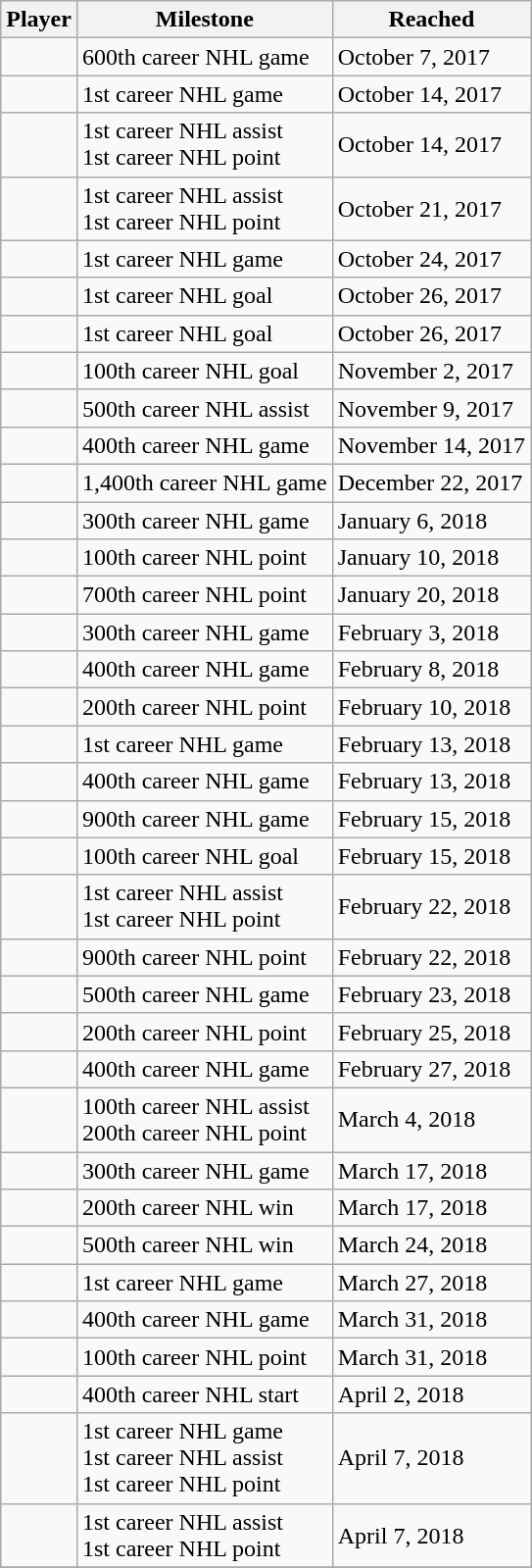<table class="wikitable sortable">
<tr align=center>
<th>Player</th>
<th>Milestone</th>
<th data-sort-type="date">Reached</th>
</tr>
<tr>
<td></td>
<td>600th career NHL game</td>
<td>October 7, 2017</td>
</tr>
<tr>
<td></td>
<td>1st career NHL game</td>
<td>October 14, 2017</td>
</tr>
<tr>
<td></td>
<td>1st career NHL assist<br>1st career NHL point</td>
<td>October 14, 2017</td>
</tr>
<tr>
<td></td>
<td>1st career NHL assist<br>1st career NHL point</td>
<td>October 21, 2017</td>
</tr>
<tr>
<td></td>
<td>1st career NHL game</td>
<td>October 24, 2017</td>
</tr>
<tr>
<td></td>
<td>1st career NHL goal</td>
<td>October 26, 2017</td>
</tr>
<tr>
<td></td>
<td>1st career NHL goal</td>
<td>October 26, 2017</td>
</tr>
<tr>
<td></td>
<td>100th career NHL goal</td>
<td>November 2, 2017</td>
</tr>
<tr>
<td></td>
<td>500th career NHL assist</td>
<td>November 9, 2017</td>
</tr>
<tr>
<td></td>
<td>400th career NHL game</td>
<td>November 14, 2017</td>
</tr>
<tr>
<td></td>
<td>1,400th career NHL game</td>
<td>December 22, 2017</td>
</tr>
<tr>
<td></td>
<td>300th career NHL game</td>
<td>January 6, 2018</td>
</tr>
<tr>
<td></td>
<td>100th career NHL point</td>
<td>January 10, 2018</td>
</tr>
<tr>
<td></td>
<td>700th career NHL point</td>
<td>January 20, 2018</td>
</tr>
<tr>
<td></td>
<td>300th career NHL game</td>
<td>February 3, 2018</td>
</tr>
<tr>
<td></td>
<td>400th career NHL game</td>
<td>February 8, 2018</td>
</tr>
<tr>
<td></td>
<td>200th career NHL point</td>
<td>February 10, 2018</td>
</tr>
<tr>
<td></td>
<td>1st career NHL game</td>
<td>February 13, 2018</td>
</tr>
<tr>
<td></td>
<td>400th career NHL game</td>
<td>February 13, 2018</td>
</tr>
<tr>
<td></td>
<td>900th career NHL game</td>
<td>February 15, 2018</td>
</tr>
<tr>
<td></td>
<td>100th career NHL goal</td>
<td>February 15, 2018</td>
</tr>
<tr>
<td></td>
<td>1st career NHL assist<br>1st career NHL point</td>
<td>February 22, 2018</td>
</tr>
<tr>
<td></td>
<td>900th career NHL point</td>
<td>February 22, 2018</td>
</tr>
<tr>
<td></td>
<td>500th career NHL game</td>
<td>February 23, 2018</td>
</tr>
<tr>
<td></td>
<td>200th career NHL point</td>
<td>February 25, 2018</td>
</tr>
<tr>
<td></td>
<td>400th career NHL game</td>
<td>February 27, 2018</td>
</tr>
<tr>
<td></td>
<td>100th career NHL assist<br>200th career NHL point</td>
<td>March 4, 2018</td>
</tr>
<tr>
<td></td>
<td>300th career NHL game</td>
<td>March 17, 2018</td>
</tr>
<tr>
<td></td>
<td>200th career NHL win</td>
<td>March 17, 2018</td>
</tr>
<tr>
<td></td>
<td>500th career NHL win</td>
<td>March 24, 2018</td>
</tr>
<tr>
<td></td>
<td>1st career NHL game</td>
<td>March 27, 2018</td>
</tr>
<tr>
<td></td>
<td>400th career NHL game</td>
<td>March 31, 2018</td>
</tr>
<tr>
<td></td>
<td>100th career NHL point</td>
<td>March 31, 2018</td>
</tr>
<tr>
<td></td>
<td>400th career NHL start</td>
<td>April 2, 2018</td>
</tr>
<tr>
<td></td>
<td>1st career NHL game<br>1st career NHL assist<br>1st career NHL point</td>
<td>April 7, 2018</td>
</tr>
<tr>
<td></td>
<td>1st career NHL assist<br>1st career NHL point</td>
<td>April 7, 2018</td>
</tr>
<tr>
</tr>
</table>
